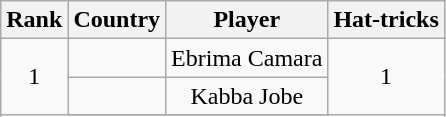<table class="wikitable" style="text-align:center;">
<tr>
<th>Rank</th>
<th>Country</th>
<th>Player</th>
<th>Hat-tricks</th>
</tr>
<tr>
<td rowspan=5>1</td>
<td></td>
<td>Ebrima Camara</td>
<td rowspan=5>1</td>
</tr>
<tr>
<td></td>
<td>Kabba Jobe</td>
</tr>
<tr>
</tr>
</table>
